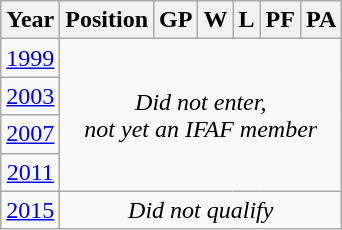<table class="wikitable" style="text-align: center;">
<tr>
<th>Year</th>
<th>Position</th>
<th>GP</th>
<th>W</th>
<th>L</th>
<th>PF</th>
<th>PA</th>
</tr>
<tr>
<td> <a href='#'>1999</a></td>
<td colspan=6 rowspan=4><em>Did not enter,<br> not yet an IFAF member</em></td>
</tr>
<tr>
<td> <a href='#'>2003</a></td>
</tr>
<tr>
<td> <a href='#'>2007</a></td>
</tr>
<tr>
<td> <a href='#'>2011</a></td>
</tr>
<tr>
<td> <a href='#'>2015</a></td>
<td colspan=6><em>Did not qualify</em></td>
</tr>
</table>
